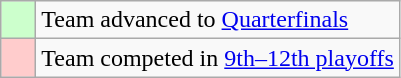<table class="wikitable">
<tr>
<td style="background: #ccffcc;">    </td>
<td>Team advanced to <a href='#'>Quarterfinals</a></td>
</tr>
<tr>
<td style="background: #ffcccc;">    </td>
<td>Team competed in <a href='#'>9th–12th playoffs</a></td>
</tr>
</table>
